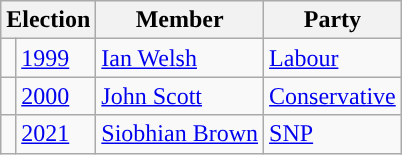<table class="wikitable">
<tr>
<th colspan="2">Election</th>
<th>Member</th>
<th>Party</th>
</tr>
<tr>
<td style="background-color: "></td>
<td><a href='#'>1999</a></td>
<td><a href='#'>Ian Welsh</a></td>
<td><a href='#'>Labour</a></td>
</tr>
<tr>
<td style=" background-color: "></td>
<td><a href='#'>2000</a></td>
<td><a href='#'>John Scott</a></td>
<td><a href='#'>Conservative</a></td>
</tr>
<tr>
<td style=" background-color: "></td>
<td><a href='#'>2021</a></td>
<td><a href='#'>Siobhian Brown</a></td>
<td><a href='#'>SNP</a></td>
</tr>
</table>
